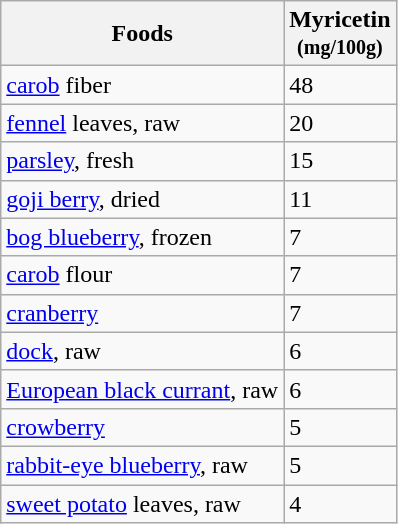<table class="wikitable sortable">
<tr>
<th>Foods</th>
<th data-sort-type="number">Myricetin<br><small>(mg/100g)</small></th>
</tr>
<tr>
<td><a href='#'>carob</a> fiber</td>
<td>48</td>
</tr>
<tr>
<td><a href='#'>fennel</a> leaves, raw</td>
<td>20</td>
</tr>
<tr>
<td><a href='#'>parsley</a>, fresh</td>
<td>15</td>
</tr>
<tr>
<td><a href='#'>goji berry</a>, dried</td>
<td>11</td>
</tr>
<tr>
<td><a href='#'>bog blueberry</a>, frozen</td>
<td>7</td>
</tr>
<tr>
<td><a href='#'>carob</a> flour</td>
<td>7</td>
</tr>
<tr>
<td><a href='#'>cranberry</a></td>
<td>7</td>
</tr>
<tr>
<td><a href='#'>dock</a>, raw</td>
<td>6</td>
</tr>
<tr>
<td><a href='#'>European black currant</a>, raw</td>
<td>6</td>
</tr>
<tr>
<td><a href='#'>crowberry</a></td>
<td>5</td>
</tr>
<tr>
<td><a href='#'>rabbit-eye blueberry</a>, raw</td>
<td>5</td>
</tr>
<tr>
<td><a href='#'>sweet potato</a> leaves, raw</td>
<td>4</td>
</tr>
</table>
